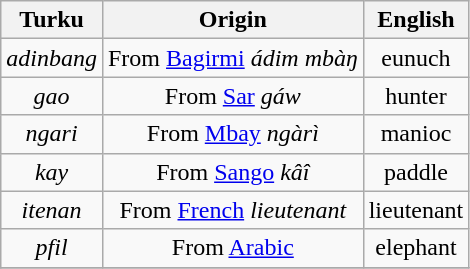<table class="wikitable" style="text-align:center;">
<tr>
<th>Turku</th>
<th>Origin</th>
<th>English</th>
</tr>
<tr>
<td><em>adinbang</em></td>
<td>From <a href='#'>Bagirmi</a> <em>ádim mbàŋ</em></td>
<td>eunuch</td>
</tr>
<tr>
<td><em>gao</em></td>
<td>From <a href='#'>Sar</a> <em>gáw</em></td>
<td>hunter</td>
</tr>
<tr>
<td><em>ngari</em></td>
<td>From <a href='#'>Mbay</a> <em>ngàrì</em></td>
<td>manioc</td>
</tr>
<tr>
<td><em>kay</em></td>
<td>From <a href='#'>Sango</a> <em>kâî</em></td>
<td>paddle</td>
</tr>
<tr>
<td><em>itenan</em></td>
<td>From <a href='#'>French</a> <em>lieutenant</em></td>
<td>lieutenant</td>
</tr>
<tr>
<td><em>pfil</em></td>
<td>From <a href='#'>Arabic</a>   </td>
<td>elephant</td>
</tr>
<tr>
</tr>
</table>
